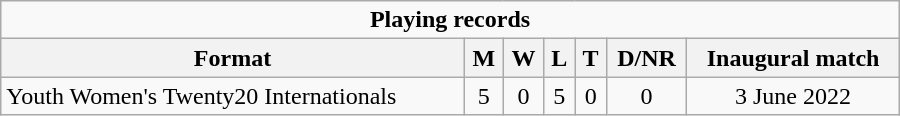<table class="wikitable" style="text-align: center; width: 600px">
<tr>
<td colspan="8" align="center"><strong>Playing records</strong></td>
</tr>
<tr>
<th>Format</th>
<th>M</th>
<th>W</th>
<th>L</th>
<th>T</th>
<th>D/NR</th>
<th>Inaugural match</th>
</tr>
<tr>
<td align="left">Youth Women's Twenty20 Internationals</td>
<td>5</td>
<td>0</td>
<td>5</td>
<td>0</td>
<td>0</td>
<td>3 June 2022</td>
</tr>
</table>
